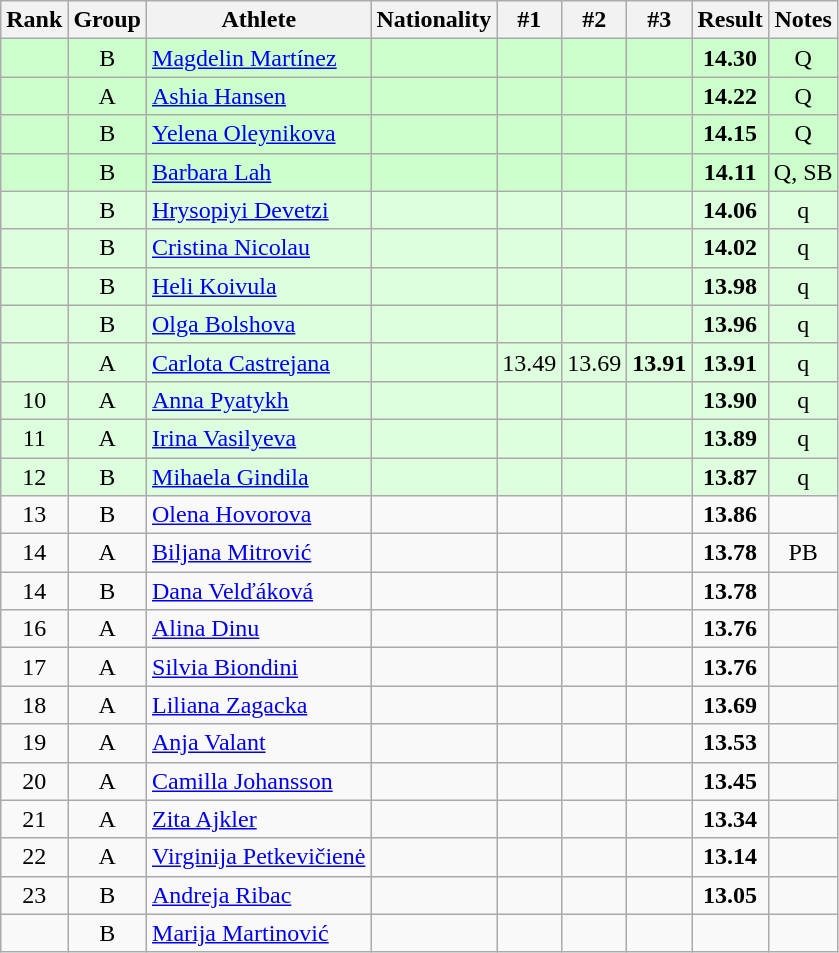<table class="wikitable sortable" style="text-align:center">
<tr>
<th>Rank</th>
<th>Group</th>
<th>Athlete</th>
<th>Nationality</th>
<th>#1</th>
<th>#2</th>
<th>#3</th>
<th>Result</th>
<th>Notes</th>
</tr>
<tr bgcolor=ccffcc>
<td></td>
<td>B</td>
<td align="left"><a href='#'>Magdelin Martínez</a></td>
<td align=left></td>
<td></td>
<td></td>
<td></td>
<td><strong>14.30</strong></td>
<td>Q</td>
</tr>
<tr bgcolor=ccffcc>
<td></td>
<td>A</td>
<td align="left"><a href='#'>Ashia Hansen</a></td>
<td align=left></td>
<td></td>
<td></td>
<td></td>
<td><strong>14.22</strong></td>
<td>Q</td>
</tr>
<tr bgcolor=ccffcc>
<td></td>
<td>B</td>
<td align="left"><a href='#'>Yelena Oleynikova</a></td>
<td align=left></td>
<td></td>
<td></td>
<td></td>
<td><strong>14.15</strong></td>
<td>Q</td>
</tr>
<tr bgcolor=ccffcc>
<td></td>
<td>B</td>
<td align="left"><a href='#'>Barbara Lah</a></td>
<td align=left></td>
<td></td>
<td></td>
<td></td>
<td><strong>14.11</strong></td>
<td>Q, SB</td>
</tr>
<tr bgcolor=ddffdd>
<td></td>
<td>B</td>
<td align="left"><a href='#'>Hrysopiyi Devetzi</a></td>
<td align=left></td>
<td></td>
<td></td>
<td></td>
<td><strong>14.06</strong></td>
<td>q</td>
</tr>
<tr bgcolor=ddffdd>
<td></td>
<td>B</td>
<td align="left"><a href='#'>Cristina Nicolau</a></td>
<td align=left></td>
<td></td>
<td></td>
<td></td>
<td><strong>14.02</strong></td>
<td>q</td>
</tr>
<tr bgcolor=ddffdd>
<td></td>
<td>B</td>
<td align="left"><a href='#'>Heli Koivula</a></td>
<td align=left></td>
<td></td>
<td></td>
<td></td>
<td><strong>13.98</strong></td>
<td>q</td>
</tr>
<tr bgcolor=ddffdd>
<td></td>
<td>B</td>
<td align="left"><a href='#'>Olga Bolshova</a></td>
<td align=left></td>
<td></td>
<td></td>
<td></td>
<td><strong>13.96</strong></td>
<td>q</td>
</tr>
<tr bgcolor=ddffdd>
<td></td>
<td>A</td>
<td align="left"><a href='#'>Carlota Castrejana</a></td>
<td align=left></td>
<td>13.49</td>
<td>13.69</td>
<td><strong>13.91</strong></td>
<td><strong>13.91</strong></td>
<td>q</td>
</tr>
<tr bgcolor=ddffdd>
<td>10</td>
<td>A</td>
<td align="left"><a href='#'>Anna Pyatykh</a></td>
<td align=left></td>
<td></td>
<td></td>
<td></td>
<td><strong>13.90</strong></td>
<td>q</td>
</tr>
<tr bgcolor=ddffdd>
<td>11</td>
<td>A</td>
<td align="left"><a href='#'>Irina Vasilyeva</a></td>
<td align=left></td>
<td></td>
<td></td>
<td></td>
<td><strong>13.89</strong></td>
<td>q</td>
</tr>
<tr bgcolor=ddffdd>
<td>12</td>
<td>B</td>
<td align="left"><a href='#'>Mihaela Gindila</a></td>
<td align=left></td>
<td></td>
<td></td>
<td></td>
<td><strong>13.87</strong></td>
<td>q</td>
</tr>
<tr>
<td>13</td>
<td>B</td>
<td align="left"><a href='#'>Olena Hovorova</a></td>
<td align=left></td>
<td></td>
<td></td>
<td></td>
<td><strong>13.86</strong></td>
<td></td>
</tr>
<tr>
<td>14</td>
<td>A</td>
<td align="left"><a href='#'>Biljana Mitrović</a></td>
<td align=left></td>
<td></td>
<td></td>
<td></td>
<td><strong>13.78</strong></td>
<td>PB</td>
</tr>
<tr>
<td>14</td>
<td>B</td>
<td align="left"><a href='#'>Dana Velďáková</a></td>
<td align=left></td>
<td></td>
<td></td>
<td></td>
<td><strong>13.78</strong></td>
<td></td>
</tr>
<tr>
<td>16</td>
<td>A</td>
<td align="left"><a href='#'>Alina Dinu</a></td>
<td align=left></td>
<td></td>
<td></td>
<td></td>
<td><strong>13.76</strong></td>
<td></td>
</tr>
<tr>
<td>17</td>
<td>A</td>
<td align="left"><a href='#'>Silvia Biondini</a></td>
<td align=left></td>
<td></td>
<td></td>
<td></td>
<td><strong>13.76</strong></td>
<td></td>
</tr>
<tr>
<td>18</td>
<td>A</td>
<td align="left"><a href='#'>Liliana Zagacka</a></td>
<td align=left></td>
<td></td>
<td></td>
<td></td>
<td><strong>13.69</strong></td>
<td></td>
</tr>
<tr>
<td>19</td>
<td>A</td>
<td align="left"><a href='#'>Anja Valant</a></td>
<td align=left></td>
<td></td>
<td></td>
<td></td>
<td><strong>13.53</strong></td>
<td></td>
</tr>
<tr>
<td>20</td>
<td>A</td>
<td align="left"><a href='#'>Camilla Johansson</a></td>
<td align=left></td>
<td></td>
<td></td>
<td></td>
<td><strong>13.45</strong></td>
<td></td>
</tr>
<tr>
<td>21</td>
<td>A</td>
<td align="left"><a href='#'>Zita Ajkler</a></td>
<td align=left></td>
<td></td>
<td></td>
<td></td>
<td><strong>13.34</strong></td>
<td></td>
</tr>
<tr>
<td>22</td>
<td>A</td>
<td align="left"><a href='#'>Virginija Petkevičienė</a></td>
<td align=left></td>
<td></td>
<td></td>
<td></td>
<td><strong>13.14</strong></td>
<td></td>
</tr>
<tr>
<td>23</td>
<td>B</td>
<td align="left"><a href='#'>Andreja Ribac</a></td>
<td align=left></td>
<td></td>
<td></td>
<td></td>
<td><strong>13.05</strong></td>
<td></td>
</tr>
<tr>
<td></td>
<td>B</td>
<td align="left"><a href='#'>Marija Martinović</a></td>
<td align=left></td>
<td></td>
<td></td>
<td></td>
<td><strong></strong></td>
<td></td>
</tr>
</table>
